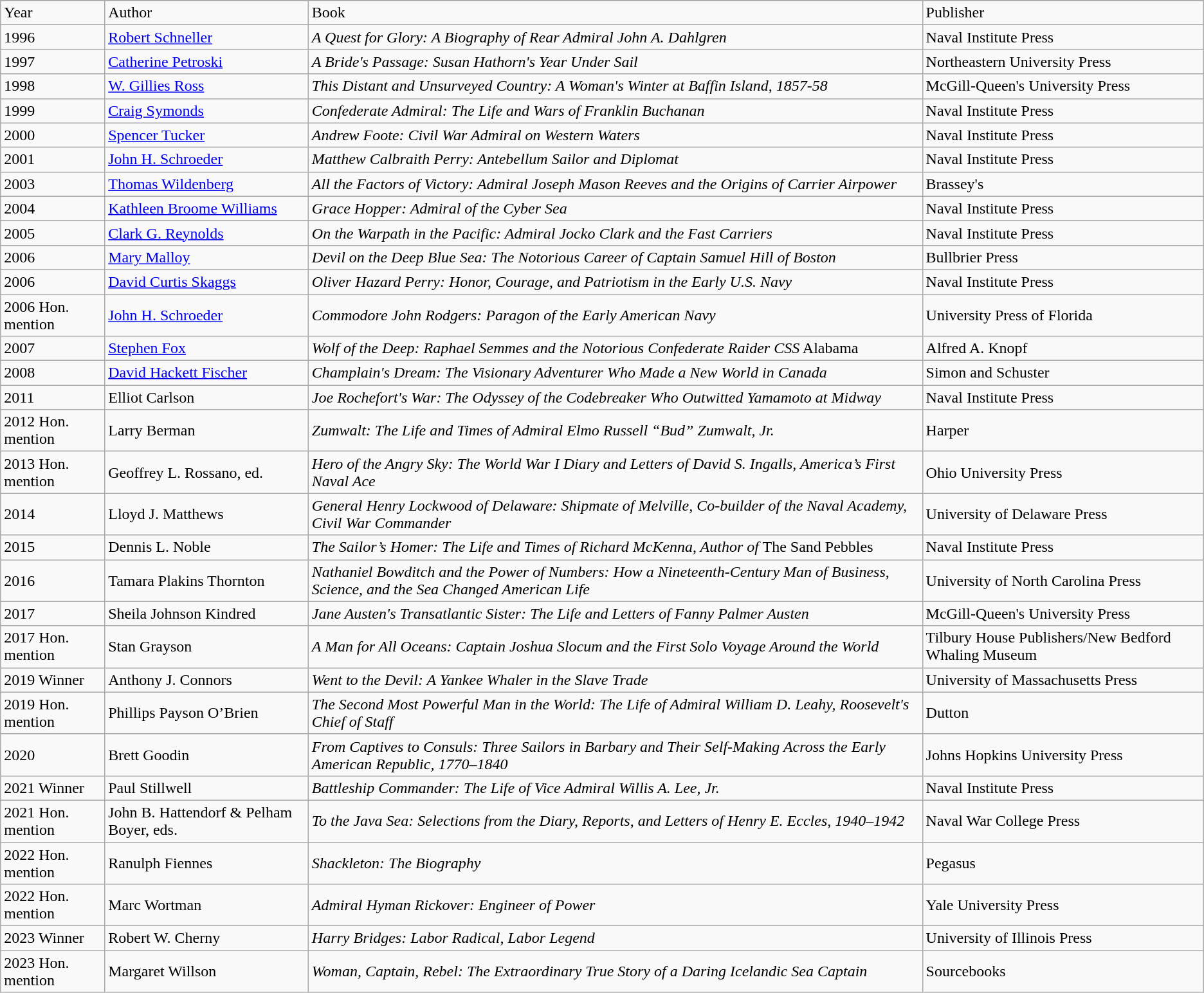<table class="wikitable">
<tr>
</tr>
<tr>
<td>Year</td>
<td>Author</td>
<td>Book</td>
<td>Publisher</td>
</tr>
<tr>
<td>1996</td>
<td><a href='#'>Robert Schneller</a></td>
<td><em>A Quest for Glory: A Biography of Rear Admiral John A. Dahlgren</em></td>
<td>Naval Institute Press</td>
</tr>
<tr>
<td>1997</td>
<td><a href='#'>Catherine Petroski</a></td>
<td><em>A Bride's Passage: Susan Hathorn's Year Under Sail</em></td>
<td>Northeastern University Press</td>
</tr>
<tr>
<td>1998</td>
<td><a href='#'>W. Gillies Ross</a></td>
<td><em>This Distant and Unsurveyed Country: A Woman's Winter at Baffin Island, 1857-58</em></td>
<td>McGill-Queen's University Press</td>
</tr>
<tr>
<td>1999</td>
<td><a href='#'>Craig Symonds</a></td>
<td><em>Confederate Admiral: The Life and Wars of Franklin Buchanan</em></td>
<td>Naval Institute Press</td>
</tr>
<tr>
<td>2000</td>
<td><a href='#'>Spencer Tucker</a></td>
<td><em>Andrew Foote: Civil War Admiral on Western Waters</em></td>
<td>Naval Institute Press</td>
</tr>
<tr>
<td>2001</td>
<td><a href='#'>John H. Schroeder</a></td>
<td><em>Matthew Calbraith Perry: Antebellum Sailor and Diplomat</em></td>
<td>Naval Institute Press</td>
</tr>
<tr>
<td>2003</td>
<td><a href='#'>Thomas Wildenberg</a></td>
<td><em>All the Factors of Victory: Admiral Joseph Mason Reeves and the Origins of Carrier Airpower</em></td>
<td>Brassey's</td>
</tr>
<tr>
<td>2004</td>
<td><a href='#'>Kathleen Broome Williams</a></td>
<td><em>Grace Hopper: Admiral of the Cyber Sea</em></td>
<td>Naval Institute Press</td>
</tr>
<tr>
<td>2005</td>
<td><a href='#'>Clark G. Reynolds</a></td>
<td><em>On the Warpath in the Pacific: Admiral Jocko Clark and the Fast Carriers</em></td>
<td>Naval Institute Press</td>
</tr>
<tr>
<td>2006</td>
<td><a href='#'>Mary Malloy</a></td>
<td><em>Devil on the Deep Blue Sea: The Notorious Career of Captain Samuel Hill of Boston</em></td>
<td>Bullbrier Press</td>
</tr>
<tr>
<td>2006</td>
<td><a href='#'>David Curtis Skaggs</a></td>
<td><em>Oliver Hazard Perry: Honor, Courage, and Patriotism in the Early U.S. Navy</em></td>
<td>Naval Institute Press</td>
</tr>
<tr>
<td>2006 Hon. mention</td>
<td><a href='#'>John H. Schroeder</a></td>
<td><em>Commodore John Rodgers: Paragon of the Early American Navy</em></td>
<td>University Press of Florida</td>
</tr>
<tr>
<td>2007</td>
<td><a href='#'>Stephen Fox</a></td>
<td><em>Wolf of the Deep: Raphael Semmes and the Notorious Confederate Raider CSS</em> Alabama</td>
<td>Alfred A. Knopf</td>
</tr>
<tr>
<td>2008</td>
<td><a href='#'>David Hackett Fischer</a></td>
<td><em>Champlain's Dream: The Visionary Adventurer Who Made a New World in Canada</em></td>
<td>Simon and Schuster</td>
</tr>
<tr>
<td>2011</td>
<td>Elliot Carlson</td>
<td><em>Joe Rochefort's War: The Odyssey of the Codebreaker Who Outwitted Yamamoto at Midway</em></td>
<td>Naval Institute Press</td>
</tr>
<tr>
<td>2012 Hon. mention</td>
<td>Larry Berman</td>
<td><em>Zumwalt: The Life and Times of Admiral Elmo Russell “Bud” Zumwalt, Jr.</em></td>
<td>Harper</td>
</tr>
<tr>
<td>2013 Hon. mention</td>
<td>Geoffrey L. Rossano, ed.</td>
<td><em>Hero of the Angry Sky: The World War I Diary and Letters of David S. Ingalls, America’s First Naval Ace</em></td>
<td>Ohio University Press</td>
</tr>
<tr>
<td>2014</td>
<td>Lloyd J. Matthews</td>
<td><em>General Henry Lockwood of Delaware: Shipmate of Melville, Co-builder of the Naval Academy, Civil War Commander</em></td>
<td>University of Delaware Press</td>
</tr>
<tr>
<td>2015</td>
<td>Dennis L. Noble</td>
<td><em>The Sailor’s Homer: The Life and Times of Richard McKenna, Author of</em> The Sand Pebbles</td>
<td>Naval Institute Press</td>
</tr>
<tr>
<td>2016</td>
<td>Tamara Plakins Thornton</td>
<td><em>Nathaniel Bowditch and the Power of Numbers: How a Nineteenth-Century Man of Business, Science, and the Sea Changed American Life</em></td>
<td>University of North Carolina Press</td>
</tr>
<tr>
<td>2017</td>
<td>Sheila Johnson Kindred</td>
<td><em>Jane Austen's Transatlantic Sister: The Life and Letters of Fanny Palmer Austen</em></td>
<td>McGill-Queen's University Press</td>
</tr>
<tr>
<td>2017 Hon. mention</td>
<td>Stan Grayson</td>
<td><em>A Man for All Oceans: Captain Joshua Slocum and the First Solo Voyage Around the World</em></td>
<td>Tilbury House Publishers/New Bedford Whaling Museum</td>
</tr>
<tr>
<td>2019 Winner</td>
<td>Anthony J. Connors</td>
<td><em>Went to the Devil: A Yankee Whaler in the Slave Trade</em></td>
<td>University of Massachusetts Press</td>
</tr>
<tr>
<td>2019 Hon. mention</td>
<td>Phillips Payson O’Brien</td>
<td><em>The Second Most Powerful Man in the World: The Life of Admiral William D. Leahy, Roosevelt's Chief of Staff</em></td>
<td>Dutton</td>
</tr>
<tr>
<td>2020</td>
<td>Brett Goodin</td>
<td><em>From Captives to Consuls: Three Sailors in Barbary and Their Self-Making Across the Early American Republic, 1770–1840</em></td>
<td>Johns Hopkins University Press</td>
</tr>
<tr>
<td>2021 Winner</td>
<td>Paul Stillwell</td>
<td><em>Battleship Commander: The Life of Vice Admiral Willis A. Lee, Jr.</em></td>
<td>Naval Institute Press</td>
</tr>
<tr>
<td>2021 Hon. mention</td>
<td>John B. Hattendorf & Pelham Boyer, eds.</td>
<td><em>To the Java Sea: Selections from the Diary, Reports, and Letters of Henry E. Eccles, 1940–1942</em></td>
<td>Naval War College Press</td>
</tr>
<tr>
<td>2022 Hon. mention</td>
<td>Ranulph Fiennes</td>
<td><em>Shackleton: The Biography</em></td>
<td>Pegasus</td>
</tr>
<tr>
<td>2022 Hon. mention</td>
<td>Marc Wortman</td>
<td><em>Admiral Hyman Rickover: Engineer of Power</em></td>
<td>Yale University Press</td>
</tr>
<tr>
<td>2023 Winner</td>
<td>Robert W. Cherny</td>
<td><em>Harry Bridges: Labor Radical, Labor Legend</em></td>
<td>University of Illinois Press</td>
</tr>
<tr>
<td>2023 Hon. mention</td>
<td>Margaret Willson</td>
<td><em>Woman, Captain, Rebel: The Extraordinary True Story of a Daring Icelandic Sea Captain</em></td>
<td>Sourcebooks</td>
</tr>
</table>
